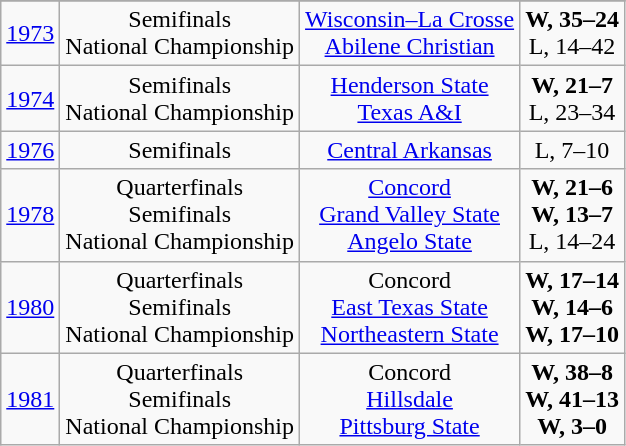<table class="wikitable" style="text-align:center">
<tr>
</tr>
<tr>
<td><a href='#'>1973</a></td>
<td>Semifinals<br>National Championship</td>
<td><a href='#'>Wisconsin–La Crosse</a><br><a href='#'>Abilene Christian</a></td>
<td><strong>W, 35–24</strong><br>L, 14–42</td>
</tr>
<tr>
<td><a href='#'>1974</a></td>
<td>Semifinals<br>National Championship</td>
<td><a href='#'>Henderson State</a><br><a href='#'>Texas A&I</a></td>
<td><strong>W, 21–7</strong><br>L, 23–34</td>
</tr>
<tr>
<td><a href='#'>1976</a></td>
<td>Semifinals</td>
<td><a href='#'>Central Arkansas</a></td>
<td>L, 7–10</td>
</tr>
<tr>
<td><a href='#'>1978</a></td>
<td>Quarterfinals<br>Semifinals<br>National Championship</td>
<td><a href='#'>Concord</a><br><a href='#'>Grand Valley State</a><br><a href='#'>Angelo State</a></td>
<td><strong>W, 21–6</strong><br><strong>W, 13–7</strong><br>L, 14–24</td>
</tr>
<tr>
<td><a href='#'>1980</a></td>
<td>Quarterfinals<br>Semifinals<br>National Championship</td>
<td>Concord<br><a href='#'>East Texas State</a><br><a href='#'>Northeastern State</a></td>
<td><strong>W, 17–14</strong><br><strong>W, 14–6</strong><br><strong>W, 17–10</strong></td>
</tr>
<tr>
<td><a href='#'>1981</a></td>
<td>Quarterfinals<br>Semifinals<br>National Championship</td>
<td>Concord<br><a href='#'>Hillsdale</a><br><a href='#'>Pittsburg State</a></td>
<td><strong>W, 38–8</strong><br><strong>W, 41–13</strong><br><strong>W, 3–0</strong></td>
</tr>
</table>
